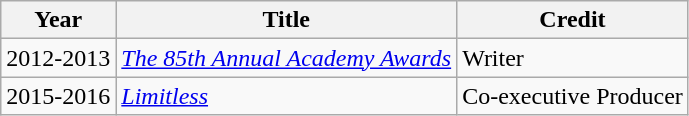<table class="wikitable">
<tr>
<th>Year</th>
<th>Title</th>
<th>Credit</th>
</tr>
<tr>
<td>2012-2013</td>
<td><em><a href='#'>The 85th Annual Academy Awards</a></em></td>
<td>Writer</td>
</tr>
<tr>
<td>2015-2016</td>
<td><em><a href='#'>Limitless</a></em></td>
<td>Co-executive Producer</td>
</tr>
</table>
